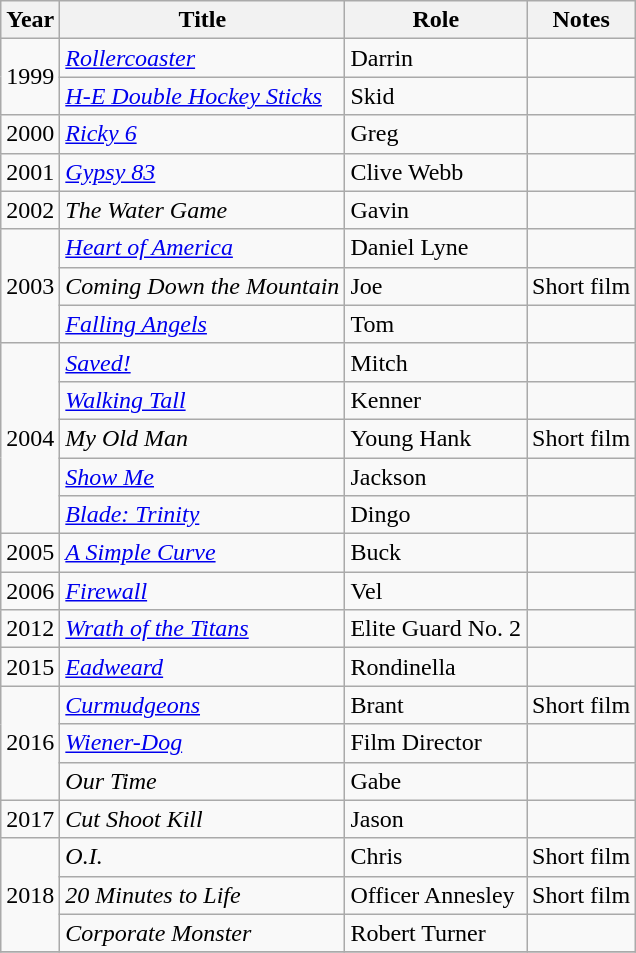<table class="wikitable sortable">
<tr>
<th scope="col">Year</th>
<th scope="col">Title</th>
<th scope="col">Role</th>
<th scope="col" class="unsortable">Notes</th>
</tr>
<tr>
<td rowspan=2>1999</td>
<td><em><a href='#'>Rollercoaster</a></em></td>
<td>Darrin</td>
<td></td>
</tr>
<tr>
<td><em><a href='#'>H-E Double Hockey Sticks</a></em></td>
<td>Skid</td>
<td></td>
</tr>
<tr>
<td>2000</td>
<td><em><a href='#'>Ricky 6</a></em></td>
<td>Greg</td>
<td></td>
</tr>
<tr>
<td>2001</td>
<td><em><a href='#'>Gypsy 83</a></em></td>
<td>Clive Webb</td>
<td></td>
</tr>
<tr>
<td>2002</td>
<td data-sort-value="Water Game, The"><em>The Water Game</em></td>
<td>Gavin</td>
<td></td>
</tr>
<tr>
<td rowspan=3>2003</td>
<td><em><a href='#'>Heart of America</a></em></td>
<td>Daniel Lyne</td>
<td></td>
</tr>
<tr>
<td><em>Coming Down the Mountain</em></td>
<td>Joe</td>
<td>Short film</td>
</tr>
<tr>
<td><em><a href='#'>Falling Angels</a></em></td>
<td>Tom</td>
<td></td>
</tr>
<tr>
<td rowspan=5>2004</td>
<td><em><a href='#'>Saved!</a></em></td>
<td>Mitch</td>
<td></td>
</tr>
<tr>
<td><em><a href='#'>Walking Tall</a></em></td>
<td>Kenner</td>
<td></td>
</tr>
<tr>
<td><em>My Old Man</em></td>
<td>Young Hank</td>
<td>Short film</td>
</tr>
<tr>
<td><em><a href='#'>Show Me</a></em></td>
<td>Jackson</td>
<td></td>
</tr>
<tr>
<td><em><a href='#'>Blade: Trinity</a></em></td>
<td>Dingo</td>
<td></td>
</tr>
<tr>
<td>2005</td>
<td data-sort-value="Simple Curve, A"><em><a href='#'>A Simple Curve</a></em></td>
<td>Buck</td>
<td></td>
</tr>
<tr>
<td>2006</td>
<td><em><a href='#'>Firewall</a></em></td>
<td>Vel</td>
<td></td>
</tr>
<tr>
<td>2012</td>
<td><em><a href='#'>Wrath of the Titans</a></em></td>
<td>Elite Guard No. 2</td>
<td></td>
</tr>
<tr>
<td>2015</td>
<td><em><a href='#'>Eadweard</a></em></td>
<td>Rondinella</td>
<td></td>
</tr>
<tr>
<td rowspan=3>2016</td>
<td><em><a href='#'>Curmudgeons</a></em></td>
<td>Brant</td>
<td>Short film</td>
</tr>
<tr>
<td><em><a href='#'>Wiener-Dog</a></em></td>
<td>Film Director</td>
<td></td>
</tr>
<tr>
<td><em>Our Time</em></td>
<td>Gabe</td>
<td></td>
</tr>
<tr>
<td>2017</td>
<td><em>Cut Shoot Kill</em></td>
<td>Jason</td>
<td></td>
</tr>
<tr>
<td rowspan=3>2018</td>
<td><em>O.I.</em></td>
<td>Chris</td>
<td>Short film</td>
</tr>
<tr>
<td><em>20 Minutes to Life</em></td>
<td>Officer Annesley</td>
<td>Short film</td>
</tr>
<tr>
<td><em>Corporate Monster</em></td>
<td>Robert Turner</td>
<td></td>
</tr>
<tr>
</tr>
</table>
